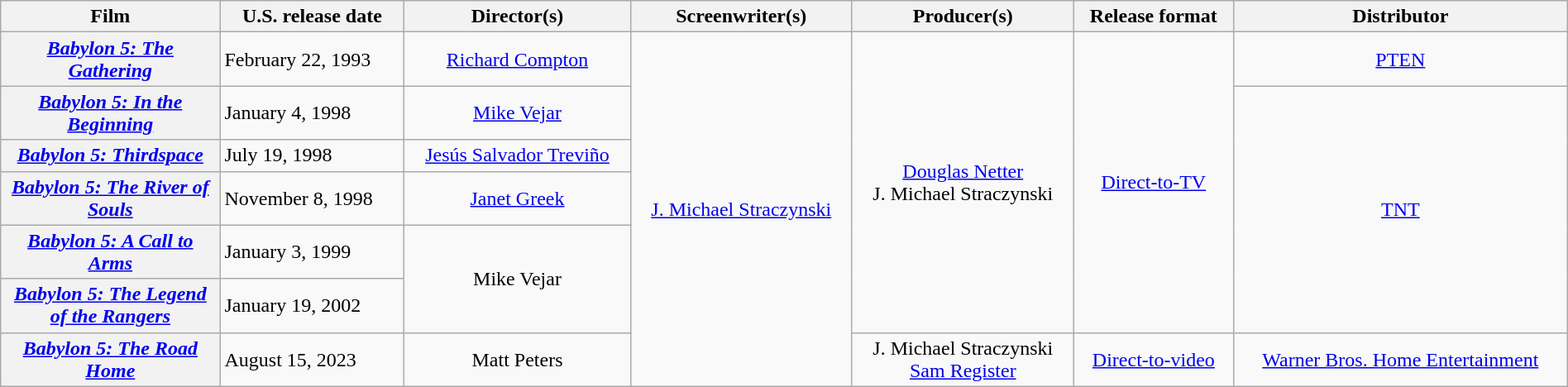<table class="wikitable plainrowheaders" style="text-align:center; margin=auto; width:100%;">
<tr>
<th style="width:14%">Film</th>
<th>U.S. release date</th>
<th>Director(s)</th>
<th>Screenwriter(s)</th>
<th>Producer(s)</th>
<th>Release format</th>
<th>Distributor</th>
</tr>
<tr>
<th scope="row"><em><a href='#'>Babylon 5: The Gathering</a></em></th>
<td style="text-align:left;">February 22, 1993</td>
<td><a href='#'>Richard Compton</a></td>
<td rowspan="7"><a href='#'>J. Michael Straczynski</a></td>
<td rowspan="6"><a href='#'>Douglas Netter</a><br>J. Michael Straczynski</td>
<td rowspan="6"><a href='#'>Direct-to-TV</a></td>
<td><a href='#'>PTEN</a></td>
</tr>
<tr>
<th scope="row"><em><a href='#'>Babylon 5: In the Beginning</a></em></th>
<td style="text-align:left;">January 4, 1998</td>
<td><a href='#'>Mike Vejar</a></td>
<td rowspan="5"><a href='#'>TNT</a></td>
</tr>
<tr>
<th scope="row"><em><a href='#'>Babylon 5: Thirdspace</a></em></th>
<td style="text-align:left;">July 19, 1998</td>
<td><a href='#'>Jesús Salvador Treviño</a></td>
</tr>
<tr>
<th scope="row"><em><a href='#'>Babylon 5: The River of Souls</a></em></th>
<td style="text-align:left;">November 8, 1998</td>
<td><a href='#'>Janet Greek</a></td>
</tr>
<tr>
<th scope="row"><em><a href='#'>Babylon 5: A Call to Arms</a></em></th>
<td style="text-align:left;">January 3, 1999</td>
<td rowspan="2">Mike Vejar</td>
</tr>
<tr>
<th scope="row"><em><a href='#'>Babylon 5: The Legend of the Rangers</a></em></th>
<td style="text-align:left;">January 19, 2002</td>
</tr>
<tr>
<th scope="row"><em><a href='#'>Babylon 5: The Road Home</a></em></th>
<td style="text-align:left;">August 15, 2023</td>
<td>Matt Peters</td>
<td>J. Michael Straczynski<br><a href='#'>Sam Register</a></td>
<td><a href='#'>Direct-to-video</a></td>
<td><a href='#'>Warner Bros. Home Entertainment</a></td>
</tr>
</table>
